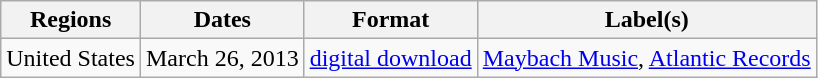<table class="wikitable">
<tr>
<th>Regions</th>
<th>Dates</th>
<th>Format</th>
<th>Label(s)</th>
</tr>
<tr>
<td>United States</td>
<td>March 26, 2013</td>
<td><a href='#'>digital download</a></td>
<td><a href='#'>Maybach Music</a>, <a href='#'>Atlantic Records</a></td>
</tr>
</table>
